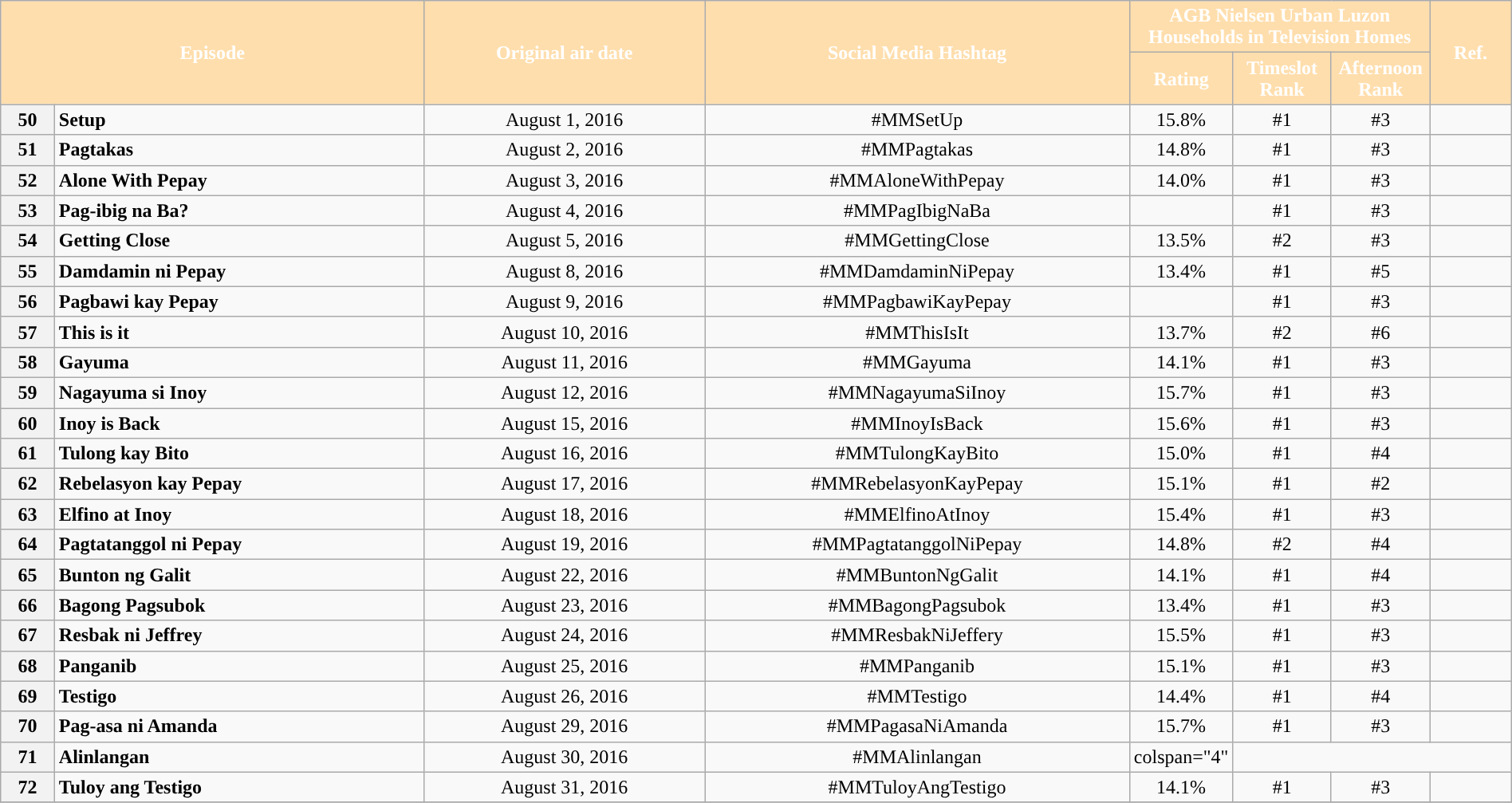<table class="wikitable" style="text-align:center; font-size:100%; line-height:18px;"  width="100%">
<tr>
<th colspan="2" rowspan="2" style="background-color:#FFDEAD; color:#ffffff;">Episode</th>
<th style="background:#FFDEAD; color:white" rowspan="2">Original air date</th>
<th style="background:#FFDEAD; color:white" rowspan="2">Social Media Hashtag</th>
<th style="background-color:#FFDEAD; color:#ffffff;" colspan="3">AGB Nielsen Urban Luzon Households in Television Homes</th>
<th rowspan="2" style="background:#FFDEAD; color:white">Ref.</th>
</tr>
<tr style="text-align: center style=">
<th style="background-color:#FFDEAD; width:75px; color:#ffffff;">Rating</th>
<th style="background-color:#FFDEAD; width:75px; color:#ffffff;">Timeslot Rank</th>
<th style="background-color:#FFDEAD; width:75px; color:#ffffff;">Afternoon Rank</th>
</tr>
<tr>
<th>50</th>
<td style="text-align: left;"><strong>Setup</strong></td>
<td>August 1, 2016</td>
<td>#MMSetUp</td>
<td>15.8%</td>
<td>#1</td>
<td>#3</td>
<td></td>
</tr>
<tr>
<th>51</th>
<td style="text-align: left;"><strong>Pagtakas</strong></td>
<td>August 2, 2016</td>
<td>#MMPagtakas</td>
<td>14.8%</td>
<td>#1</td>
<td>#3</td>
<td></td>
</tr>
<tr>
<th>52</th>
<td style="text-align: left;"><strong>Alone With Pepay</strong></td>
<td>August 3, 2016</td>
<td>#MMAloneWithPepay</td>
<td>14.0%</td>
<td>#1</td>
<td>#3</td>
<td></td>
</tr>
<tr>
<th>53</th>
<td style="text-align: left;"><strong>Pag-ibig na Ba?</strong></td>
<td>August 4, 2016</td>
<td>#MMPagIbigNaBa</td>
<td></td>
<td>#1</td>
<td>#3</td>
<td></td>
</tr>
<tr>
<th>54</th>
<td style="text-align: left;"><strong>Getting Close</strong></td>
<td>August 5, 2016</td>
<td>#MMGettingClose</td>
<td>13.5%</td>
<td>#2</td>
<td>#3</td>
<td></td>
</tr>
<tr>
<th>55</th>
<td style="text-align: left;"><strong>Damdamin ni Pepay</strong></td>
<td>August 8, 2016</td>
<td>#MMDamdaminNiPepay</td>
<td>13.4%</td>
<td>#1</td>
<td>#5</td>
<td></td>
</tr>
<tr>
<th>56</th>
<td style="text-align: left;"><strong>Pagbawi kay Pepay</strong></td>
<td>August 9, 2016</td>
<td>#MMPagbawiKayPepay</td>
<td></td>
<td>#1</td>
<td>#3</td>
<td></td>
</tr>
<tr>
<th>57</th>
<td style="text-align: left;"><strong>This is it</strong></td>
<td>August 10, 2016</td>
<td>#MMThisIsIt</td>
<td>13.7%</td>
<td>#2</td>
<td>#6</td>
<td></td>
</tr>
<tr>
<th>58</th>
<td style="text-align: left;"><strong>Gayuma</strong></td>
<td>August 11, 2016</td>
<td>#MMGayuma</td>
<td>14.1%</td>
<td>#1</td>
<td>#3</td>
<td></td>
</tr>
<tr>
<th>59</th>
<td style="text-align: left;"><strong>Nagayuma si Inoy</strong></td>
<td>August 12, 2016</td>
<td>#MMNagayumaSiInoy</td>
<td>15.7%</td>
<td>#1</td>
<td>#3</td>
<td></td>
</tr>
<tr>
<th>60</th>
<td style="text-align: left;"><strong>Inoy is Back</strong></td>
<td>August 15, 2016</td>
<td>#MMInoyIsBack</td>
<td>15.6%</td>
<td>#1</td>
<td>#3</td>
<td></td>
</tr>
<tr>
<th>61</th>
<td style="text-align: left;"><strong>Tulong kay Bito</strong></td>
<td>August 16, 2016</td>
<td>#MMTulongKayBito</td>
<td>15.0%</td>
<td>#1</td>
<td>#4</td>
<td></td>
</tr>
<tr>
<th>62</th>
<td style="text-align: left;"><strong>Rebelasyon kay Pepay</strong></td>
<td>August 17, 2016</td>
<td>#MMRebelasyonKayPepay</td>
<td>15.1%</td>
<td>#1</td>
<td>#2</td>
<td></td>
</tr>
<tr>
<th>63</th>
<td style="text-align: left;"><strong>Elfino at Inoy</strong></td>
<td>August 18, 2016</td>
<td>#MMElfinoAtInoy</td>
<td>15.4%</td>
<td>#1</td>
<td>#3</td>
<td></td>
</tr>
<tr>
<th>64</th>
<td style="text-align: left;"><strong>Pagtatanggol ni Pepay</strong></td>
<td>August 19, 2016</td>
<td>#MMPagtatanggolNiPepay</td>
<td>14.8%</td>
<td>#2</td>
<td>#4</td>
<td></td>
</tr>
<tr>
<th>65</th>
<td style="text-align: left;"><strong>Bunton ng Galit</strong></td>
<td>August 22, 2016</td>
<td>#MMBuntonNgGalit</td>
<td>14.1%</td>
<td>#1</td>
<td>#4</td>
<td></td>
</tr>
<tr>
<th>66</th>
<td style="text-align: left;"><strong>Bagong Pagsubok</strong></td>
<td>August 23, 2016</td>
<td>#MMBagongPagsubok</td>
<td>13.4%</td>
<td>#1</td>
<td>#3</td>
<td></td>
</tr>
<tr>
<th>67</th>
<td style="text-align: left;"><strong>Resbak ni Jeffrey</strong></td>
<td>August 24, 2016</td>
<td>#MMResbakNiJeffery</td>
<td>15.5%</td>
<td>#1</td>
<td>#3</td>
<td></td>
</tr>
<tr>
<th>68</th>
<td style="text-align: left;"><strong>Panganib</strong></td>
<td>August 25, 2016</td>
<td>#MMPanganib</td>
<td>15.1%</td>
<td>#1</td>
<td>#3</td>
<td></td>
</tr>
<tr>
<th>69</th>
<td style="text-align: left;"><strong>Testigo</strong></td>
<td>August 26, 2016</td>
<td>#MMTestigo</td>
<td>14.4%</td>
<td>#1</td>
<td>#4</td>
<td></td>
</tr>
<tr>
<th>70</th>
<td style="text-align: left;"><strong>Pag-asa ni Amanda</strong></td>
<td>August 29, 2016</td>
<td>#MMPagasaNiAmanda</td>
<td>15.7%</td>
<td>#1</td>
<td>#3</td>
<td></td>
</tr>
<tr>
<th>71</th>
<td style="text-align: left;"><strong>Alinlangan</strong></td>
<td>August 30, 2016</td>
<td>#MMAlinlangan</td>
<td>colspan="4" </td>
</tr>
<tr>
<th>72</th>
<td style="text-align: left;"><strong>Tuloy ang Testigo</strong></td>
<td>August 31, 2016</td>
<td>#MMTuloyAngTestigo</td>
<td>14.1%</td>
<td>#1</td>
<td>#3</td>
<td></td>
</tr>
<tr>
</tr>
</table>
